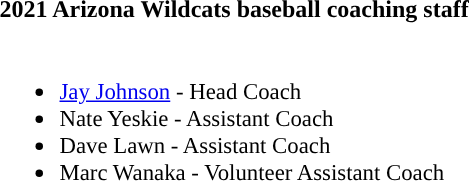<table class="toccolours">
<tr>
<th colspan="9">2021 Arizona Wildcats baseball coaching staff</th>
</tr>
<tr>
<td style="text-align: left; font-size: 95%;" valign="top"><br><ul><li><a href='#'>Jay Johnson</a> - Head Coach</li><li>Nate Yeskie - Assistant Coach</li><li>Dave Lawn - Assistant Coach</li><li>Marc Wanaka - Volunteer Assistant Coach</li></ul></td>
</tr>
</table>
